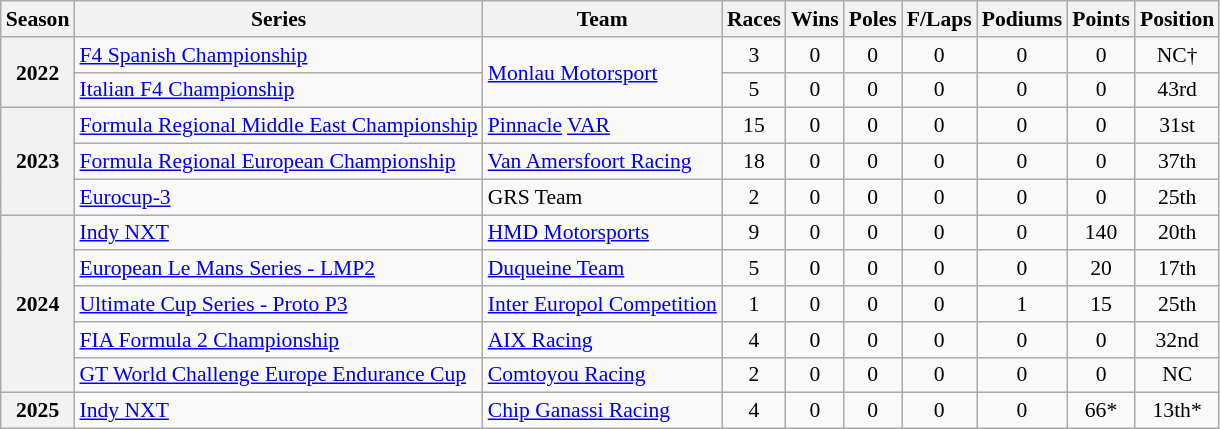<table class="wikitable" style="font-size: 90%; text-align:center">
<tr>
<th scope="col">Season</th>
<th scope="col">Series</th>
<th scope="col">Team</th>
<th scope="col">Races</th>
<th scope="col">Wins</th>
<th scope="col">Poles</th>
<th scope="col">F/Laps</th>
<th scope="col">Podiums</th>
<th scope="col">Points</th>
<th scope="col">Position</th>
</tr>
<tr>
<th scope="row" rowspan="2">2022</th>
<td style="text-align:left;"><a href='#'>F4 Spanish Championship</a></td>
<td style="text-align:left;" rowspan="2"><a href='#'>Monlau Motorsport</a></td>
<td>3</td>
<td>0</td>
<td>0</td>
<td>0</td>
<td>0</td>
<td>0</td>
<td>NC†</td>
</tr>
<tr>
<td style="text-align:left;"><a href='#'>Italian F4 Championship</a></td>
<td>5</td>
<td>0</td>
<td>0</td>
<td>0</td>
<td>0</td>
<td>0</td>
<td>43rd</td>
</tr>
<tr>
<th scope="row" rowspan="3">2023</th>
<td style="text-align:left;"><a href='#'>Formula Regional Middle East Championship</a></td>
<td style="text-align:left;"><a href='#'>Pinnacle</a> <a href='#'>VAR</a></td>
<td>15</td>
<td>0</td>
<td>0</td>
<td>0</td>
<td>0</td>
<td>0</td>
<td>31st</td>
</tr>
<tr>
<td style="text-align:left;"><a href='#'>Formula Regional European Championship</a></td>
<td style="text-align:left;"><a href='#'>Van Amersfoort Racing</a></td>
<td>18</td>
<td>0</td>
<td>0</td>
<td>0</td>
<td>0</td>
<td>0</td>
<td>37th</td>
</tr>
<tr>
<td style="text-align:left;"><a href='#'>Eurocup-3</a></td>
<td style="text-align:left;">GRS Team</td>
<td>2</td>
<td>0</td>
<td>0</td>
<td>0</td>
<td>0</td>
<td>0</td>
<td>25th</td>
</tr>
<tr>
<th scope="row" rowspan="5">2024</th>
<td style="text-align:left;"><a href='#'>Indy NXT</a></td>
<td style="text-align:left;"><a href='#'>HMD Motorsports</a></td>
<td>9</td>
<td>0</td>
<td>0</td>
<td>0</td>
<td>0</td>
<td>140</td>
<td>20th</td>
</tr>
<tr>
<td style="text-align:left;"><a href='#'>European Le Mans Series - LMP2</a></td>
<td style="text-align:left;"><a href='#'>Duqueine Team</a></td>
<td>5</td>
<td>0</td>
<td>0</td>
<td>0</td>
<td>0</td>
<td>20</td>
<td>17th</td>
</tr>
<tr>
<td style="text-align:left;"><a href='#'>Ultimate Cup Series - Proto P3</a></td>
<td style="text-align:left;"><a href='#'>Inter Europol Competition</a></td>
<td>1</td>
<td>0</td>
<td>0</td>
<td>0</td>
<td>1</td>
<td>15</td>
<td>25th</td>
</tr>
<tr>
<td style="text-align:left;"><a href='#'>FIA Formula 2 Championship</a></td>
<td style="text-align:left;"><a href='#'>AIX Racing</a></td>
<td>4</td>
<td>0</td>
<td>0</td>
<td>0</td>
<td>0</td>
<td>0</td>
<td>32nd</td>
</tr>
<tr>
<td style="text-align:left;"><a href='#'>GT World Challenge Europe Endurance Cup</a></td>
<td style="text-align:left;"><a href='#'>Comtoyou Racing</a></td>
<td>2</td>
<td>0</td>
<td>0</td>
<td>0</td>
<td>0</td>
<td>0</td>
<td>NC</td>
</tr>
<tr>
<th scope="row">2025</th>
<td style="text-align:left;"><a href='#'>Indy NXT</a></td>
<td style="text-align:left;"><a href='#'>Chip Ganassi Racing</a></td>
<td>4</td>
<td>0</td>
<td>0</td>
<td>0</td>
<td>0</td>
<td>66*</td>
<td>13th*</td>
</tr>
</table>
